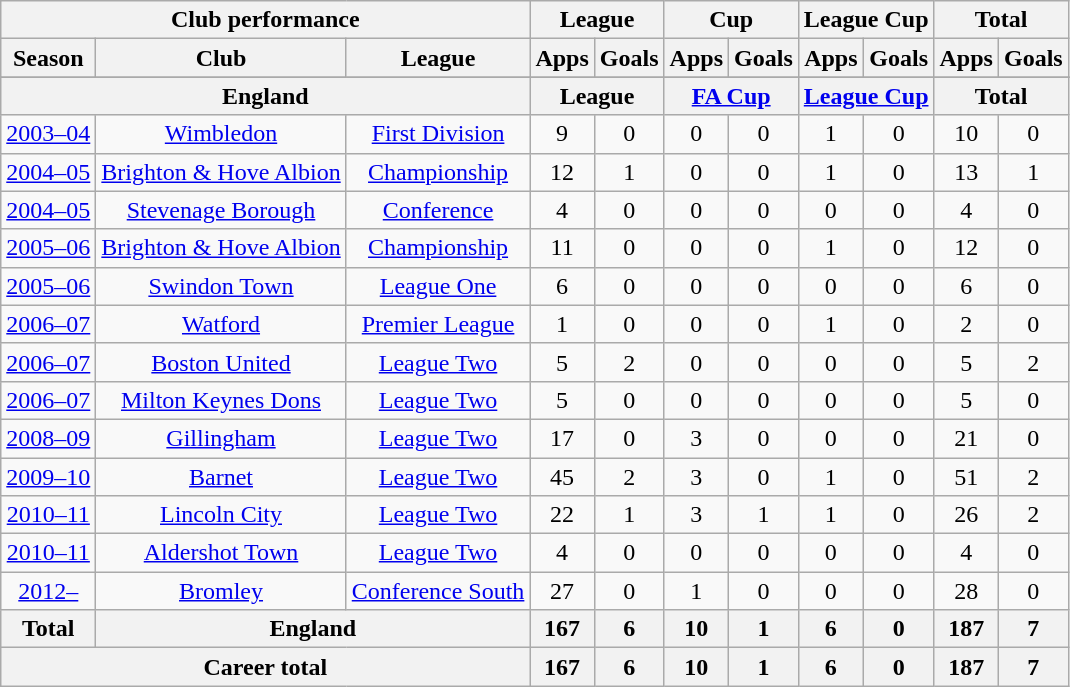<table class="wikitable" style="text-align:center">
<tr>
<th colspan=3>Club performance</th>
<th colspan=2>League</th>
<th colspan=2>Cup</th>
<th colspan=2>League Cup</th>
<th colspan=2>Total</th>
</tr>
<tr>
<th>Season</th>
<th>Club</th>
<th>League</th>
<th>Apps</th>
<th>Goals</th>
<th>Apps</th>
<th>Goals</th>
<th>Apps</th>
<th>Goals</th>
<th>Apps</th>
<th>Goals</th>
</tr>
<tr>
</tr>
<tr>
<th colspan=3>England</th>
<th colspan=2>League</th>
<th colspan=2><a href='#'>FA Cup</a></th>
<th colspan=2><a href='#'>League Cup</a></th>
<th colspan=2>Total</th>
</tr>
<tr>
<td><a href='#'>2003–04</a></td>
<td><a href='#'>Wimbledon</a></td>
<td><a href='#'>First Division</a></td>
<td>9</td>
<td>0</td>
<td>0</td>
<td>0</td>
<td>1</td>
<td>0</td>
<td>10</td>
<td>0</td>
</tr>
<tr>
<td><a href='#'>2004–05</a></td>
<td><a href='#'>Brighton & Hove Albion</a></td>
<td><a href='#'>Championship</a></td>
<td>12</td>
<td>1</td>
<td>0</td>
<td>0</td>
<td>1</td>
<td>0</td>
<td>13</td>
<td>1</td>
</tr>
<tr>
<td><a href='#'>2004–05</a></td>
<td><a href='#'>Stevenage Borough</a></td>
<td><a href='#'>Conference</a></td>
<td>4</td>
<td>0</td>
<td>0</td>
<td>0</td>
<td>0</td>
<td>0</td>
<td>4</td>
<td>0</td>
</tr>
<tr>
<td><a href='#'>2005–06</a></td>
<td><a href='#'>Brighton & Hove Albion</a></td>
<td><a href='#'>Championship</a></td>
<td>11</td>
<td>0</td>
<td>0</td>
<td>0</td>
<td>1</td>
<td>0</td>
<td>12</td>
<td>0</td>
</tr>
<tr>
<td><a href='#'>2005–06</a></td>
<td><a href='#'>Swindon Town</a></td>
<td><a href='#'>League One</a></td>
<td>6</td>
<td>0</td>
<td>0</td>
<td>0</td>
<td>0</td>
<td>0</td>
<td>6</td>
<td>0</td>
</tr>
<tr>
<td><a href='#'>2006–07</a></td>
<td><a href='#'>Watford</a></td>
<td><a href='#'>Premier League</a></td>
<td>1</td>
<td>0</td>
<td>0</td>
<td>0</td>
<td>1</td>
<td>0</td>
<td>2</td>
<td>0</td>
</tr>
<tr>
<td><a href='#'>2006–07</a></td>
<td><a href='#'>Boston United</a></td>
<td><a href='#'>League Two</a></td>
<td>5</td>
<td>2</td>
<td>0</td>
<td>0</td>
<td>0</td>
<td>0</td>
<td>5</td>
<td>2</td>
</tr>
<tr>
<td><a href='#'>2006–07</a></td>
<td><a href='#'>Milton Keynes Dons</a></td>
<td><a href='#'>League Two</a></td>
<td>5</td>
<td>0</td>
<td>0</td>
<td>0</td>
<td>0</td>
<td>0</td>
<td>5</td>
<td>0</td>
</tr>
<tr>
<td><a href='#'>2008–09</a></td>
<td><a href='#'>Gillingham</a></td>
<td><a href='#'>League Two</a></td>
<td>17</td>
<td>0</td>
<td>3</td>
<td>0</td>
<td>0</td>
<td>0</td>
<td>21</td>
<td>0</td>
</tr>
<tr>
<td><a href='#'>2009–10</a></td>
<td><a href='#'>Barnet</a></td>
<td><a href='#'>League Two</a></td>
<td>45</td>
<td>2</td>
<td>3</td>
<td>0</td>
<td>1</td>
<td>0</td>
<td>51</td>
<td>2</td>
</tr>
<tr>
<td><a href='#'>2010–11</a></td>
<td><a href='#'>Lincoln City</a></td>
<td><a href='#'>League Two</a></td>
<td>22</td>
<td>1</td>
<td>3</td>
<td>1</td>
<td>1</td>
<td>0</td>
<td>26</td>
<td>2</td>
</tr>
<tr>
<td><a href='#'>2010–11</a></td>
<td><a href='#'>Aldershot Town</a></td>
<td><a href='#'>League Two</a></td>
<td>4</td>
<td>0</td>
<td>0</td>
<td>0</td>
<td>0</td>
<td>0</td>
<td>4</td>
<td>0</td>
</tr>
<tr>
<td><a href='#'>2012–</a></td>
<td><a href='#'>Bromley</a></td>
<td><a href='#'>Conference South</a></td>
<td>27</td>
<td>0</td>
<td>1</td>
<td>0</td>
<td>0</td>
<td>0</td>
<td>28</td>
<td>0</td>
</tr>
<tr>
<th rowspan=1>Total</th>
<th colspan=2>England</th>
<th>167</th>
<th>6</th>
<th>10</th>
<th>1</th>
<th>6</th>
<th>0</th>
<th>187</th>
<th>7</th>
</tr>
<tr>
<th colspan=3>Career total</th>
<th>167</th>
<th>6</th>
<th>10</th>
<th>1</th>
<th>6</th>
<th>0</th>
<th>187</th>
<th>7</th>
</tr>
</table>
